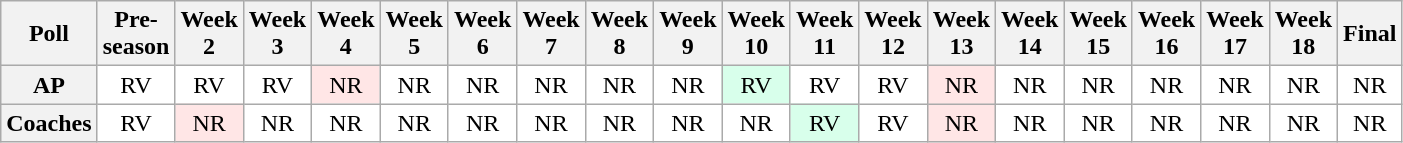<table class="wikitable" style="white-space:nowrap;">
<tr>
<th>Poll</th>
<th>Pre-<br>season</th>
<th>Week<br>2</th>
<th>Week<br>3</th>
<th>Week<br>4</th>
<th>Week<br>5</th>
<th>Week<br>6</th>
<th>Week<br>7</th>
<th>Week<br>8</th>
<th>Week<br>9</th>
<th>Week<br>10</th>
<th>Week<br>11</th>
<th>Week<br>12</th>
<th>Week<br>13</th>
<th>Week<br>14</th>
<th>Week<br>15</th>
<th>Week<br>16</th>
<th>Week<br>17</th>
<th>Week<br>18</th>
<th>Final</th>
</tr>
<tr style="text-align:center;">
<th>AP</th>
<td style="background:#FFF;">RV</td>
<td style="background:#FFF;">RV</td>
<td style="background:#FFF;">RV</td>
<td style="background:#ffe6e6;">NR</td>
<td style="background:#FFF;">NR</td>
<td style="background:#FFF;">NR</td>
<td style="background:#FFF;">NR</td>
<td style="background:#FFF;">NR</td>
<td style="background:#FFF;">NR</td>
<td style="background:#d8ffeb;">RV</td>
<td style="background:#FFF;">RV</td>
<td style="background:#FFF;">RV</td>
<td style="background:#ffe6e6;">NR</td>
<td style="background:#FFF;">NR</td>
<td style="background:#FFF;">NR</td>
<td style="background:#FFF;">NR</td>
<td style="background:#FFF;">NR</td>
<td style="background:#FFF;">NR</td>
<td style="background:#FFF;">NR</td>
</tr>
<tr style="text-align:center;">
<th>Coaches</th>
<td style="background:#FFF;">RV</td>
<td style="background:#ffe6e6;">NR</td>
<td style="background:#FFF;">NR</td>
<td style="background:#FFF;">NR</td>
<td style="background:#FFF;">NR</td>
<td style="background:#FFF;">NR</td>
<td style="background:#FFF;">NR</td>
<td style="background:#FFF;">NR</td>
<td style="background:#FFF;">NR</td>
<td style="background:#FFF;">NR</td>
<td style="background:#d8ffeb;">RV</td>
<td style="background:#FFF;">RV</td>
<td style="background:#ffe6e6;">NR</td>
<td style="background:#FFF;">NR</td>
<td style="background:#FFF;">NR</td>
<td style="background:#FFF;">NR</td>
<td style="background:#FFF;">NR</td>
<td style="background:#FFF;">NR</td>
<td style="background:#FFF;">NR</td>
</tr>
</table>
